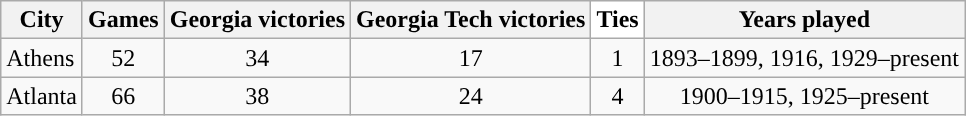<table class="wikitable sortable">
<tr>
<th>City</th>
<th>Games</th>
<th>Georgia victories</th>
<th>Georgia Tech victories</th>
<th style="text-align:center; background:white; color:black;">Ties</th>
<th>Years played</th>
</tr>
<tr>
<td>Athens</td>
<td style="text-align:center;">52</td>
<td style="text-align:center;">34</td>
<td style="text-align:center;">17</td>
<td style="text-align:center;">1</td>
<td style="text-align:center;">1893–1899, 1916, 1929–present</td>
</tr>
<tr>
<td>Atlanta</td>
<td style="text-align:center;">66</td>
<td style="text-align:center;">38</td>
<td style="text-align:center;">24</td>
<td style="text-align:center;">4</td>
<td style="text-align:center;">1900–1915, 1925–present</td>
</tr>
</table>
